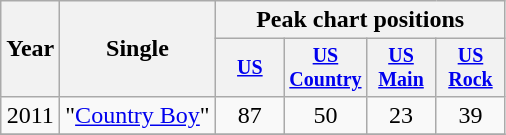<table class="wikitable" style="text-align:center;">
<tr>
<th rowspan="2">Year</th>
<th rowspan="2">Single</th>
<th colspan="4">Peak chart positions</th>
</tr>
<tr style="font-size:smaller;">
<th width="40"><a href='#'>US</a></th>
<th width="40"><a href='#'>US Country</a></th>
<th width="40"><a href='#'>US Main</a></th>
<th width="40"><a href='#'>US Rock</a></th>
</tr>
<tr>
<td>2011</td>
<td align="left">"<a href='#'>Country Boy</a>" </td>
<td>87</td>
<td>50</td>
<td>23</td>
<td>39</td>
</tr>
<tr>
</tr>
</table>
